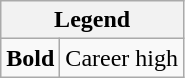<table class="wikitable mw-collapsible mw-collapsed">
<tr>
<th colspan="2">Legend</th>
</tr>
<tr>
<td><strong>Bold</strong></td>
<td>Career high</td>
</tr>
</table>
